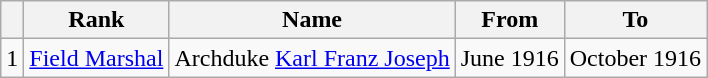<table class=wikitable>
<tr>
<th></th>
<th>Rank</th>
<th>Name</th>
<th>From</th>
<th>To</th>
</tr>
<tr>
<td>1</td>
<td><a href='#'>Field Marshal</a></td>
<td>Archduke <a href='#'>Karl Franz Joseph</a></td>
<td>June 1916</td>
<td>October 1916</td>
</tr>
</table>
